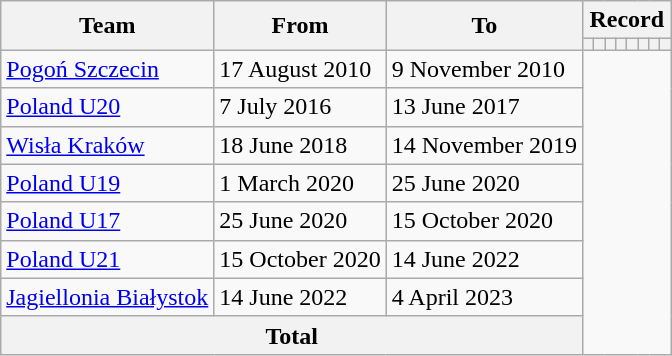<table class="wikitable" style="text-align: center;">
<tr>
<th rowspan="2">Team</th>
<th rowspan="2">From</th>
<th rowspan="2">To</th>
<th colspan="8">Record</th>
</tr>
<tr>
<th></th>
<th></th>
<th></th>
<th></th>
<th></th>
<th></th>
<th></th>
<th></th>
</tr>
<tr>
<td align=left><a href='#'>Pogoń Szczecin</a></td>
<td align=left>17 August 2010</td>
<td align=left>9 November 2010<br></td>
</tr>
<tr>
<td align=left><a href='#'>Poland U20</a></td>
<td align=left>7 July 2016</td>
<td align=left>13 June 2017<br></td>
</tr>
<tr>
<td align=left><a href='#'>Wisła Kraków</a></td>
<td align=left>18 June 2018</td>
<td align=left>14 November 2019<br></td>
</tr>
<tr>
<td align=left><a href='#'>Poland U19</a></td>
<td align=left>1 March 2020</td>
<td align=left>25 June 2020<br></td>
</tr>
<tr>
<td align=left><a href='#'>Poland U17</a></td>
<td align=left>25 June 2020</td>
<td align=left>15 October 2020<br></td>
</tr>
<tr>
<td align=left><a href='#'>Poland U21</a></td>
<td align=left>15 October 2020</td>
<td align=left>14 June 2022<br></td>
</tr>
<tr>
<td align=left><a href='#'>Jagiellonia Białystok</a></td>
<td align=left>14 June 2022</td>
<td align=left>4 April 2023<br></td>
</tr>
<tr>
<th colspan="3">Total<br></th>
</tr>
</table>
